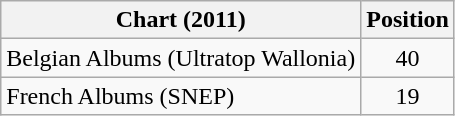<table class="wikitable sortable">
<tr>
<th>Chart (2011)</th>
<th>Position</th>
</tr>
<tr>
<td>Belgian Albums (Ultratop Wallonia)</td>
<td align="center">40</td>
</tr>
<tr>
<td>French Albums (SNEP)</td>
<td align="center">19</td>
</tr>
</table>
